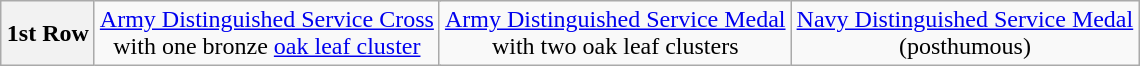<table class="wikitable" style="margin-left: auto; margin-right: auto; text-align: center; margin-bottom: -1px;">
<tr>
<th>1st Row</th>
<td colspan="6"><a href='#'>Army Distinguished Service Cross</a><br>with one bronze <a href='#'>oak leaf cluster</a></td>
<td colspan="2"><a href='#'>Army Distinguished Service Medal</a><br>with two oak leaf clusters</td>
<td colspan="1"><a href='#'>Navy Distinguished Service Medal</a><br>(posthumous)</td>
</tr>
</table>
